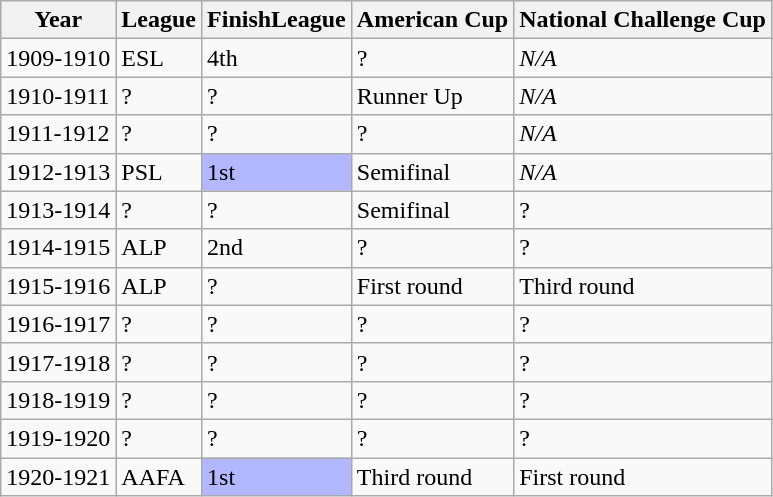<table class="wikitable">
<tr>
<th>Year</th>
<th>League</th>
<th>FinishLeague</th>
<th>American Cup</th>
<th>National Challenge Cup</th>
</tr>
<tr>
<td>1909-1910</td>
<td>ESL</td>
<td>4th</td>
<td>?</td>
<td><em>N/A</em></td>
</tr>
<tr>
<td>1910-1911</td>
<td>?</td>
<td>?</td>
<td>Runner Up</td>
<td><em>N/A</em></td>
</tr>
<tr>
<td>1911-1912</td>
<td>?</td>
<td>?</td>
<td>?</td>
<td><em>N/A</em></td>
</tr>
<tr>
<td>1912-1913</td>
<td>PSL</td>
<td bgcolor="B3B7FF">1st</td>
<td>Semifinal</td>
<td><em>N/A</em></td>
</tr>
<tr>
<td>1913-1914</td>
<td>?</td>
<td>?</td>
<td>Semifinal</td>
<td>?</td>
</tr>
<tr>
<td>1914-1915</td>
<td>ALP</td>
<td>2nd</td>
<td>?</td>
<td>?</td>
</tr>
<tr>
<td>1915-1916</td>
<td>ALP</td>
<td>?</td>
<td>First round</td>
<td>Third round</td>
</tr>
<tr>
<td>1916-1917</td>
<td>?</td>
<td>?</td>
<td>?</td>
<td>?</td>
</tr>
<tr>
<td>1917-1918</td>
<td>?</td>
<td>?</td>
<td>?</td>
<td>?</td>
</tr>
<tr>
<td>1918-1919</td>
<td>?</td>
<td>?</td>
<td>?</td>
<td>?</td>
</tr>
<tr>
<td>1919-1920</td>
<td>?</td>
<td>?</td>
<td>?</td>
<td>?</td>
</tr>
<tr>
<td>1920-1921</td>
<td>AAFA</td>
<td bgcolor="B3B7FF">1st</td>
<td>Third round</td>
<td>First round</td>
</tr>
</table>
